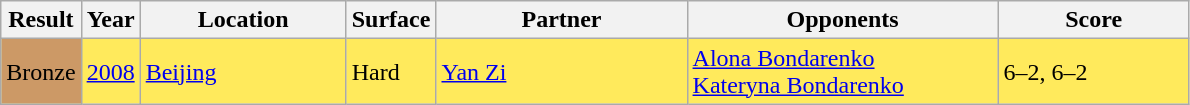<table class="sortable wikitable">
<tr>
<th>Result</th>
<th>Year</th>
<th width=130>Location</th>
<th>Surface</th>
<th width=160>Partner</th>
<th width=200>Opponents</th>
<th width=120>Score</th>
</tr>
<tr style="background:#ffea5c;">
<td style="background:#c96;">Bronze</td>
<td><a href='#'>2008</a></td>
<td><a href='#'>Beijing</a></td>
<td>Hard</td>
<td> <a href='#'>Yan Zi</a></td>
<td> <a href='#'>Alona Bondarenko</a> <br>  <a href='#'>Kateryna Bondarenko</a></td>
<td>6–2, 6–2</td>
</tr>
</table>
